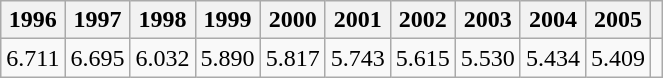<table class="wikitable">
<tr>
<th>1996</th>
<th>1997</th>
<th>1998</th>
<th>1999</th>
<th>2000</th>
<th>2001</th>
<th>2002</th>
<th>2003</th>
<th>2004</th>
<th>2005</th>
<th></th>
</tr>
<tr>
<td>6.711</td>
<td>6.695</td>
<td>6.032</td>
<td>5.890</td>
<td>5.817</td>
<td>5.743</td>
<td>5.615</td>
<td>5.530</td>
<td>5.434</td>
<td>5.409</td>
<td></td>
</tr>
</table>
